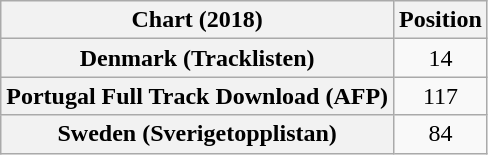<table class="wikitable sortable plainrowheaders" style="text-align:center">
<tr>
<th>Chart (2018)</th>
<th>Position</th>
</tr>
<tr>
<th scope="row">Denmark (Tracklisten)</th>
<td>14</td>
</tr>
<tr>
<th scope="row">Portugal Full Track Download (AFP)</th>
<td>117</td>
</tr>
<tr>
<th scope="row">Sweden (Sverigetopplistan)</th>
<td>84</td>
</tr>
</table>
